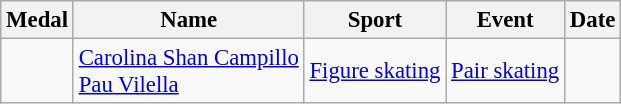<table class="wikitable sortable" style="font-size:95%;">
<tr>
<th>Medal</th>
<th>Name</th>
<th>Sport</th>
<th>Event</th>
<th>Date</th>
</tr>
<tr>
<td></td>
<td><a href='#'>Carolina Shan Campillo</a><br><a href='#'>Pau Vilella</a></td>
<td><a href='#'>Figure skating</a></td>
<td><a href='#'>Pair skating</a></td>
<td></td>
</tr>
</table>
